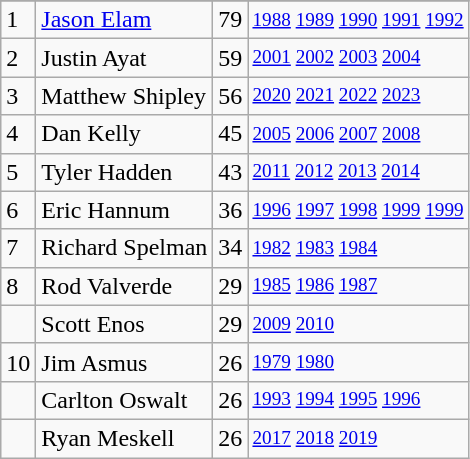<table class="wikitable">
<tr>
</tr>
<tr>
<td>1</td>
<td><a href='#'>Jason Elam</a></td>
<td>79</td>
<td style="font-size:80%;"><a href='#'>1988</a> <a href='#'>1989</a> <a href='#'>1990</a> <a href='#'>1991</a> <a href='#'>1992</a></td>
</tr>
<tr>
<td>2</td>
<td>Justin Ayat</td>
<td>59</td>
<td style="font-size:80%;"><a href='#'>2001</a> <a href='#'>2002</a> <a href='#'>2003</a> <a href='#'>2004</a></td>
</tr>
<tr>
<td>3</td>
<td>Matthew Shipley</td>
<td>56</td>
<td style="font-size:80%;"><a href='#'>2020</a> <a href='#'>2021</a> <a href='#'>2022</a> <a href='#'>2023</a></td>
</tr>
<tr>
<td>4</td>
<td>Dan Kelly</td>
<td>45</td>
<td style="font-size:80%;"><a href='#'>2005</a> <a href='#'>2006</a> <a href='#'>2007</a> <a href='#'>2008</a></td>
</tr>
<tr>
<td>5</td>
<td>Tyler Hadden</td>
<td>43</td>
<td style="font-size:80%;"><a href='#'>2011</a> <a href='#'>2012</a> <a href='#'>2013</a> <a href='#'>2014</a></td>
</tr>
<tr>
<td>6</td>
<td>Eric Hannum</td>
<td>36</td>
<td style="font-size:80%;"><a href='#'>1996</a> <a href='#'>1997</a> <a href='#'>1998</a> <a href='#'>1999</a> <a href='#'>1999</a></td>
</tr>
<tr>
<td>7</td>
<td>Richard Spelman</td>
<td>34</td>
<td style="font-size:80%;"><a href='#'>1982</a> <a href='#'>1983</a> <a href='#'>1984</a></td>
</tr>
<tr>
<td>8</td>
<td>Rod Valverde</td>
<td>29</td>
<td style="font-size:80%;"><a href='#'>1985</a> <a href='#'>1986</a> <a href='#'>1987</a></td>
</tr>
<tr>
<td></td>
<td>Scott Enos</td>
<td>29</td>
<td style="font-size:80%;"><a href='#'>2009</a> <a href='#'>2010</a></td>
</tr>
<tr>
<td>10</td>
<td>Jim Asmus</td>
<td>26</td>
<td style="font-size:80%;"><a href='#'>1979</a> <a href='#'>1980</a></td>
</tr>
<tr>
<td></td>
<td>Carlton Oswalt</td>
<td>26</td>
<td style="font-size:80%;"><a href='#'>1993</a> <a href='#'>1994</a> <a href='#'>1995</a> <a href='#'>1996</a></td>
</tr>
<tr>
<td></td>
<td>Ryan Meskell</td>
<td>26</td>
<td style="font-size:80%;"><a href='#'>2017</a> <a href='#'>2018</a> <a href='#'>2019</a></td>
</tr>
</table>
